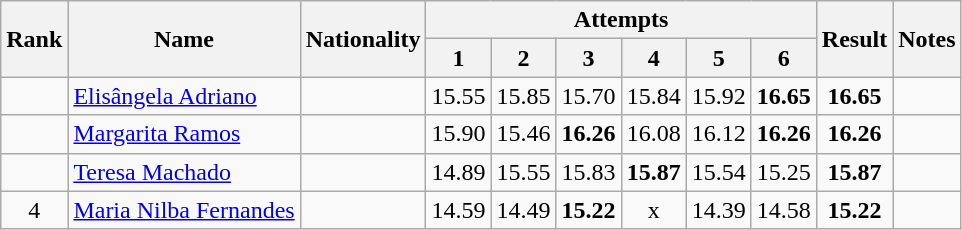<table class="wikitable sortable" style="text-align:center">
<tr>
<th rowspan=2>Rank</th>
<th rowspan=2>Name</th>
<th rowspan=2>Nationality</th>
<th colspan=6>Attempts</th>
<th rowspan=2>Result</th>
<th rowspan=2>Notes</th>
</tr>
<tr>
<th>1</th>
<th>2</th>
<th>3</th>
<th>4</th>
<th>5</th>
<th>6</th>
</tr>
<tr>
<td align=center></td>
<td align=left><a href='#'>Elisângela Adriano</a></td>
<td align=left></td>
<td>15.55</td>
<td>15.85</td>
<td>15.70</td>
<td>15.84</td>
<td>15.92</td>
<td><strong>16.65</strong></td>
<td><strong>16.65</strong></td>
<td></td>
</tr>
<tr>
<td align=center></td>
<td align=left><a href='#'>Margarita Ramos</a></td>
<td align=left></td>
<td>15.90</td>
<td>15.46</td>
<td><strong>16.26</strong></td>
<td>16.08</td>
<td>16.12</td>
<td><strong>16.26</strong></td>
<td><strong>16.26</strong></td>
<td></td>
</tr>
<tr>
<td align=center></td>
<td align=left><a href='#'>Teresa Machado</a></td>
<td align=left></td>
<td>14.89</td>
<td>15.55</td>
<td>15.83</td>
<td><strong>15.87</strong></td>
<td>15.54</td>
<td>15.25</td>
<td><strong>15.87</strong></td>
<td></td>
</tr>
<tr>
<td align=center>4</td>
<td align=left><a href='#'>Maria Nilba Fernandes</a></td>
<td align=left></td>
<td>14.59</td>
<td>14.49</td>
<td><strong>15.22</strong></td>
<td>x</td>
<td>14.39</td>
<td>14.58</td>
<td><strong>15.22</strong></td>
<td></td>
</tr>
</table>
